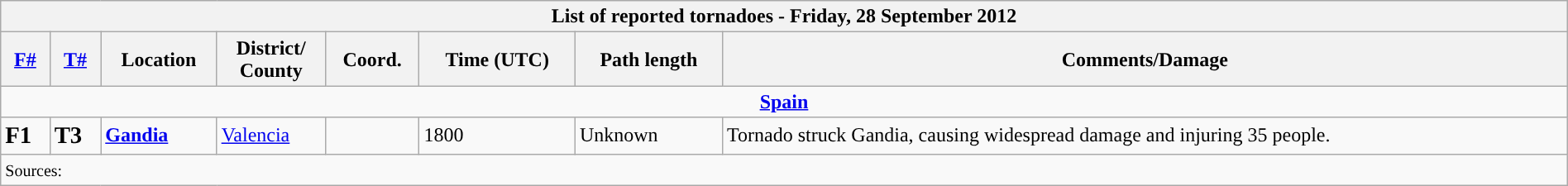<table class="wikitable collapsible" width="100%">
<tr>
<th colspan="8">List of reported tornadoes - Friday, 28 September 2012</th>
</tr>
<tr>
<th><a href='#'>F#</a></th>
<th><a href='#'>T#</a></th>
<th>Location</th>
<th>District/<br>County</th>
<th>Coord.</th>
<th>Time (UTC)</th>
<th>Path length</th>
<th>Comments/Damage</th>
</tr>
<tr>
<td colspan="8" align=center><strong><a href='#'>Spain</a></strong></td>
</tr>
<tr>
<td><big><strong>F1</strong></big></td>
<td><big><strong>T3</strong></big></td>
<td><strong><a href='#'>Gandia</a></strong></td>
<td><a href='#'>Valencia</a></td>
<td></td>
<td>1800</td>
<td>Unknown</td>
<td>Tornado struck Gandia, causing widespread damage and injuring 35 people.</td>
</tr>
<tr>
<td colspan="8"><small>Sources:  </small></td>
</tr>
</table>
